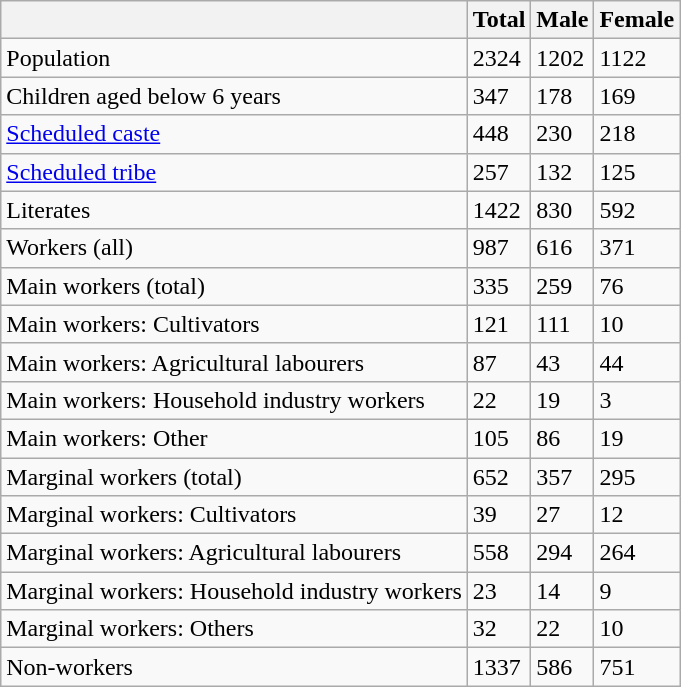<table class="wikitable sortable">
<tr>
<th></th>
<th>Total</th>
<th>Male</th>
<th>Female</th>
</tr>
<tr>
<td>Population</td>
<td>2324</td>
<td>1202</td>
<td>1122</td>
</tr>
<tr>
<td>Children aged below 6 years</td>
<td>347</td>
<td>178</td>
<td>169</td>
</tr>
<tr>
<td><a href='#'>Scheduled caste</a></td>
<td>448</td>
<td>230</td>
<td>218</td>
</tr>
<tr>
<td><a href='#'>Scheduled tribe</a></td>
<td>257</td>
<td>132</td>
<td>125</td>
</tr>
<tr>
<td>Literates</td>
<td>1422</td>
<td>830</td>
<td>592</td>
</tr>
<tr>
<td>Workers (all)</td>
<td>987</td>
<td>616</td>
<td>371</td>
</tr>
<tr>
<td>Main workers (total)</td>
<td>335</td>
<td>259</td>
<td>76</td>
</tr>
<tr>
<td>Main workers: Cultivators</td>
<td>121</td>
<td>111</td>
<td>10</td>
</tr>
<tr>
<td>Main workers: Agricultural labourers</td>
<td>87</td>
<td>43</td>
<td>44</td>
</tr>
<tr>
<td>Main workers: Household industry workers</td>
<td>22</td>
<td>19</td>
<td>3</td>
</tr>
<tr>
<td>Main workers: Other</td>
<td>105</td>
<td>86</td>
<td>19</td>
</tr>
<tr>
<td>Marginal workers (total)</td>
<td>652</td>
<td>357</td>
<td>295</td>
</tr>
<tr>
<td>Marginal workers: Cultivators</td>
<td>39</td>
<td>27</td>
<td>12</td>
</tr>
<tr>
<td>Marginal workers: Agricultural labourers</td>
<td>558</td>
<td>294</td>
<td>264</td>
</tr>
<tr>
<td>Marginal workers: Household industry workers</td>
<td>23</td>
<td>14</td>
<td>9</td>
</tr>
<tr>
<td>Marginal workers: Others</td>
<td>32</td>
<td>22</td>
<td>10</td>
</tr>
<tr>
<td>Non-workers</td>
<td>1337</td>
<td>586</td>
<td>751</td>
</tr>
</table>
